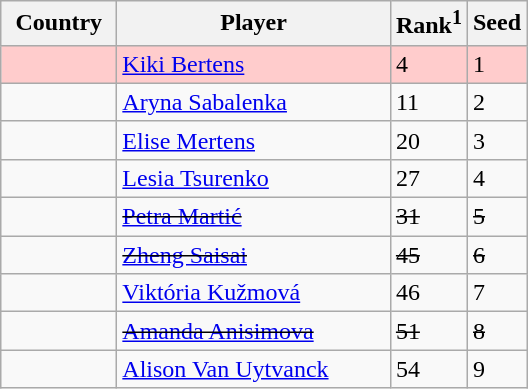<table class="wikitable" border="1">
<tr>
<th width="70">Country</th>
<th width="175">Player</th>
<th>Rank<sup>1</sup></th>
<th>Seed</th>
</tr>
<tr style="background:#fcc;">
<td></td>
<td><a href='#'>Kiki Bertens</a></td>
<td>4</td>
<td>1</td>
</tr>
<tr>
<td></td>
<td><a href='#'>Aryna Sabalenka</a></td>
<td>11</td>
<td>2</td>
</tr>
<tr>
<td></td>
<td><a href='#'>Elise Mertens</a></td>
<td>20</td>
<td>3</td>
</tr>
<tr>
<td></td>
<td><a href='#'>Lesia Tsurenko</a></td>
<td>27</td>
<td>4</td>
</tr>
<tr>
<td><s></s></td>
<td><s><a href='#'>Petra Martić</a></s></td>
<td><s>31</s></td>
<td><s>5</s></td>
</tr>
<tr>
<td><s></s></td>
<td><s><a href='#'>Zheng Saisai</a></s></td>
<td><s>45</s></td>
<td><s>6</s></td>
</tr>
<tr>
<td></td>
<td><a href='#'>Viktória Kužmová</a></td>
<td>46</td>
<td>7</td>
</tr>
<tr>
<td><s></s></td>
<td><s><a href='#'>Amanda Anisimova</a></s></td>
<td><s>51</s></td>
<td><s>8</s></td>
</tr>
<tr>
<td></td>
<td><a href='#'>Alison Van Uytvanck</a></td>
<td>54</td>
<td>9</td>
</tr>
</table>
